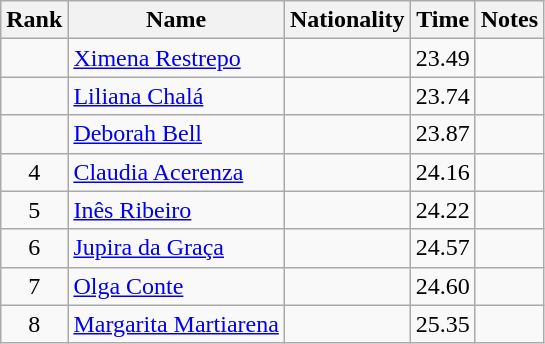<table class="wikitable sortable" style="text-align:center">
<tr>
<th>Rank</th>
<th>Name</th>
<th>Nationality</th>
<th>Time</th>
<th>Notes</th>
</tr>
<tr>
<td></td>
<td align=left><a href='#'>Ximena Restrepo</a></td>
<td align=left></td>
<td>23.49</td>
<td></td>
</tr>
<tr>
<td></td>
<td align=left><a href='#'>Liliana Chalá</a></td>
<td align=left></td>
<td>23.74</td>
<td></td>
</tr>
<tr>
<td></td>
<td align=left><a href='#'>Deborah Bell</a></td>
<td align=left></td>
<td>23.87</td>
<td></td>
</tr>
<tr>
<td>4</td>
<td align=left><a href='#'>Claudia Acerenza</a></td>
<td align=left></td>
<td>24.16</td>
<td></td>
</tr>
<tr>
<td>5</td>
<td align=left><a href='#'>Inês Ribeiro</a></td>
<td align=left></td>
<td>24.22</td>
<td></td>
</tr>
<tr>
<td>6</td>
<td align=left><a href='#'>Jupira da Graça</a></td>
<td align=left></td>
<td>24.57</td>
<td></td>
</tr>
<tr>
<td>7</td>
<td align=left><a href='#'>Olga Conte</a></td>
<td align=left></td>
<td>24.60</td>
<td></td>
</tr>
<tr>
<td>8</td>
<td align=left><a href='#'>Margarita Martiarena</a></td>
<td align=left></td>
<td>25.35</td>
<td></td>
</tr>
</table>
